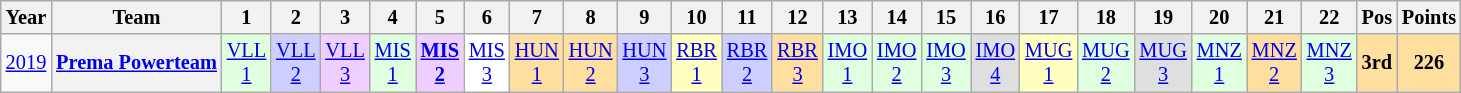<table class="wikitable" style="text-align:center; font-size:85%">
<tr>
<th>Year</th>
<th>Team</th>
<th>1</th>
<th>2</th>
<th>3</th>
<th>4</th>
<th>5</th>
<th>6</th>
<th>7</th>
<th>8</th>
<th>9</th>
<th>10</th>
<th>11</th>
<th>12</th>
<th>13</th>
<th>14</th>
<th>15</th>
<th>16</th>
<th>17</th>
<th>18</th>
<th>19</th>
<th>20</th>
<th>21</th>
<th>22</th>
<th>Pos</th>
<th>Points</th>
</tr>
<tr>
<td id=2019R><a href='#'>2019</a></td>
<th nowrap><a href='#'>Prema Powerteam</a></th>
<td style="background:#DFFFDF;"><a href='#'>VLL<br>1</a><br></td>
<td style="background:#CFCFFF;"><a href='#'>VLL<br>2</a><br></td>
<td style="background:#EFCFFF;"><a href='#'>VLL<br>3</a><br></td>
<td style="background:#DFFFDF;"><a href='#'>MIS<br>1</a><br></td>
<td style="background:#EFCFFF;"><strong><a href='#'>MIS<br>2</a></strong><br></td>
<td style="background:#ffffff;"><a href='#'>MIS<br>3</a><br></td>
<td style="background:#FFDF9F;"><a href='#'>HUN<br>1</a><br></td>
<td style="background:#FFDF9F;"><a href='#'>HUN<br>2</a><br></td>
<td style="background:#CFCFFF;"><a href='#'>HUN<br>3</a><br></td>
<td style="background:#FFFFBF;"><a href='#'>RBR<br>1</a><br></td>
<td style="background:#CFCFFF;"><a href='#'>RBR<br>2</a><br></td>
<td style="background:#FFDF9F;"><a href='#'>RBR<br>3</a><br></td>
<td style="background:#DFFFDF;"><a href='#'>IMO<br>1</a><br></td>
<td style="background:#DFFFDF;"><a href='#'>IMO<br>2</a><br></td>
<td style="background:#DFFFDF;"><a href='#'>IMO<br>3</a><br></td>
<td style="background:#DFDFDF;"><a href='#'>IMO<br>4</a><br></td>
<td style="background:#FFFFBF;"><a href='#'>MUG<br>1</a><br></td>
<td style="background:#DFFFDF;"><a href='#'>MUG<br>2</a><br></td>
<td style="background:#DFDFDF;"><a href='#'>MUG<br>3</a><br></td>
<td style="background:#DFFFDF;"><a href='#'>MNZ<br>1</a><br></td>
<td style="background:#FFDF9F;"><a href='#'>MNZ<br>2</a><br></td>
<td style="background:#DFFFDF;"><a href='#'>MNZ<br>3</a><br></td>
<th style="background:#FFDF9F;">3rd</th>
<th style="background:#FFDF9F;">226</th>
</tr>
</table>
